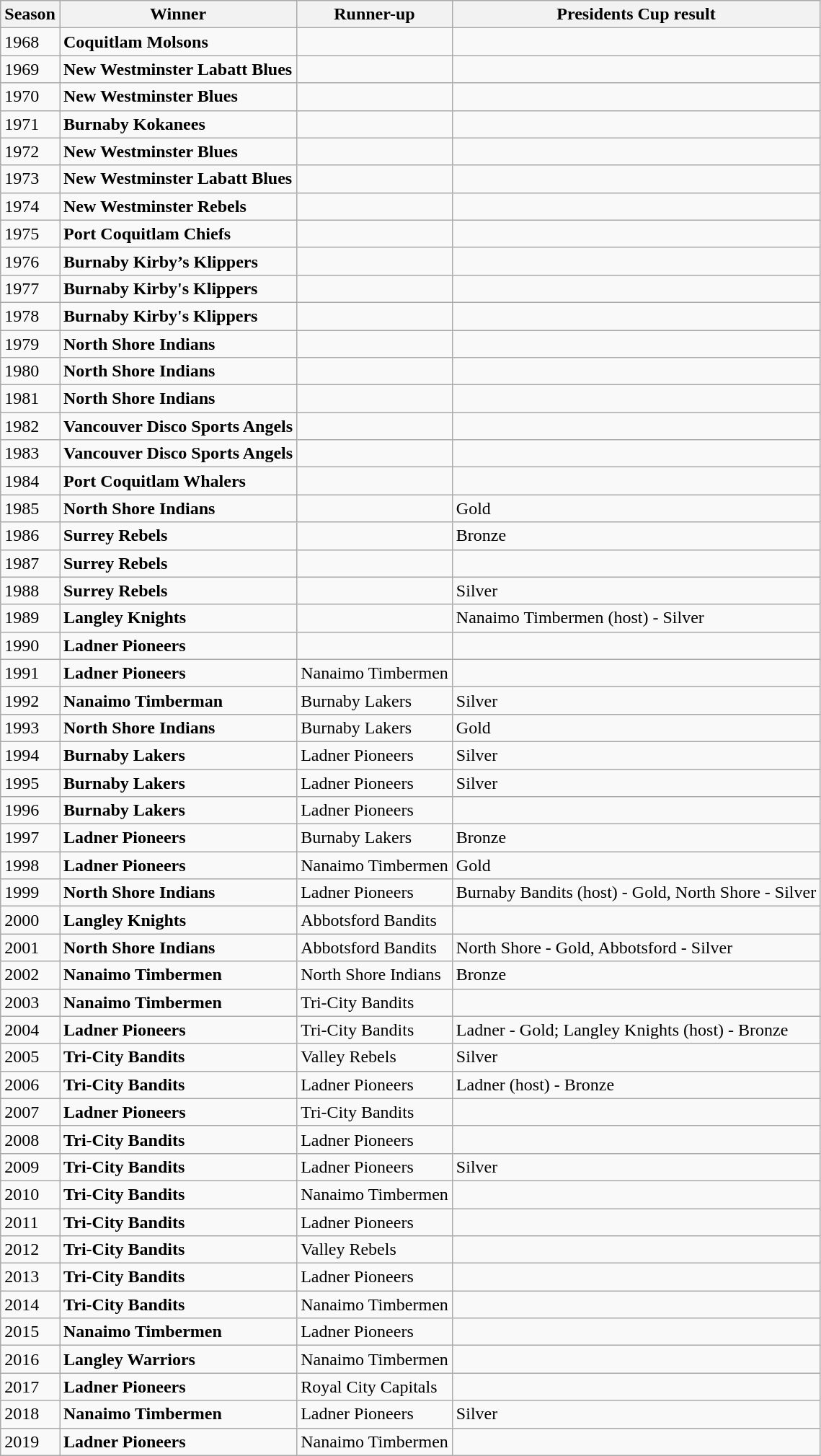<table class="wikitable">
<tr>
<th>Season</th>
<th>Winner</th>
<th>Runner-up</th>
<th>Presidents Cup result</th>
</tr>
<tr>
<td>1968</td>
<td><strong>Coquitlam Molsons</strong></td>
<td></td>
<td></td>
</tr>
<tr>
<td>1969</td>
<td><strong>New Westminster Labatt Blues</strong></td>
<td></td>
<td></td>
</tr>
<tr>
<td>1970</td>
<td><strong>New Westminster Blues</strong></td>
<td></td>
<td></td>
</tr>
<tr>
<td>1971</td>
<td><strong>Burnaby Kokanees</strong></td>
<td></td>
<td></td>
</tr>
<tr>
<td>1972</td>
<td><strong>New Westminster Blues</strong></td>
<td></td>
<td></td>
</tr>
<tr>
<td>1973</td>
<td><strong>New Westminster Labatt Blues</strong></td>
<td></td>
<td></td>
</tr>
<tr>
<td>1974</td>
<td><strong>New Westminster Rebels</strong></td>
<td></td>
<td></td>
</tr>
<tr>
<td>1975</td>
<td><strong>Port Coquitlam Chiefs</strong></td>
<td></td>
<td></td>
</tr>
<tr>
<td>1976</td>
<td><strong>Burnaby Kirby’s Klippers</strong></td>
<td></td>
<td></td>
</tr>
<tr>
<td>1977</td>
<td><strong>Burnaby Kirby's Klippers</strong></td>
<td></td>
<td></td>
</tr>
<tr>
<td>1978</td>
<td><strong>Burnaby Kirby's Klippers</strong></td>
<td></td>
<td></td>
</tr>
<tr>
<td>1979</td>
<td><strong>North Shore Indians</strong></td>
<td></td>
<td></td>
</tr>
<tr>
<td>1980</td>
<td><strong>North Shore Indians</strong></td>
<td></td>
<td></td>
</tr>
<tr>
<td>1981</td>
<td><strong>North Shore Indians</strong></td>
<td></td>
<td></td>
</tr>
<tr>
<td>1982</td>
<td><strong>Vancouver Disco Sports Angels</strong></td>
<td></td>
<td></td>
</tr>
<tr>
<td>1983</td>
<td><strong>Vancouver Disco Sports Angels</strong></td>
<td></td>
<td></td>
</tr>
<tr>
<td>1984</td>
<td><strong>Port Coquitlam Whalers</strong></td>
<td></td>
<td></td>
</tr>
<tr>
<td>1985</td>
<td><strong>North Shore Indians</strong></td>
<td></td>
<td>Gold</td>
</tr>
<tr>
<td>1986</td>
<td><strong>Surrey Rebels</strong></td>
<td></td>
<td>Bronze</td>
</tr>
<tr>
<td>1987</td>
<td><strong>Surrey Rebels</strong></td>
<td></td>
<td></td>
</tr>
<tr>
<td>1988</td>
<td><strong>Surrey Rebels</strong></td>
<td></td>
<td>Silver</td>
</tr>
<tr>
<td>1989</td>
<td><strong>Langley Knights</strong></td>
<td></td>
<td>Nanaimo Timbermen (host) - Silver</td>
</tr>
<tr>
<td>1990</td>
<td><strong>Ladner Pioneers</strong></td>
<td></td>
<td></td>
</tr>
<tr>
<td>1991</td>
<td><strong>Ladner Pioneers</strong></td>
<td>Nanaimo Timbermen</td>
<td></td>
</tr>
<tr>
<td>1992</td>
<td><strong>Nanaimo Timberman</strong></td>
<td>Burnaby Lakers</td>
<td>Silver</td>
</tr>
<tr>
<td>1993</td>
<td><strong>North Shore Indians</strong></td>
<td>Burnaby Lakers</td>
<td>Gold</td>
</tr>
<tr>
<td>1994</td>
<td><strong>Burnaby Lakers</strong></td>
<td>Ladner Pioneers</td>
<td>Silver</td>
</tr>
<tr>
<td>1995</td>
<td><strong>Burnaby Lakers</strong></td>
<td>Ladner Pioneers</td>
<td>Silver</td>
</tr>
<tr>
<td>1996</td>
<td><strong>Burnaby Lakers</strong></td>
<td>Ladner Pioneers</td>
<td></td>
</tr>
<tr>
<td>1997</td>
<td><strong>Ladner Pioneers</strong></td>
<td>Burnaby Lakers</td>
<td>Bronze</td>
</tr>
<tr>
<td>1998</td>
<td><strong>Ladner Pioneers</strong></td>
<td>Nanaimo Timbermen</td>
<td>Gold</td>
</tr>
<tr>
<td>1999</td>
<td><strong>North Shore Indians</strong></td>
<td>Ladner Pioneers</td>
<td>Burnaby Bandits (host) - Gold, North Shore - Silver</td>
</tr>
<tr>
<td>2000</td>
<td><strong>Langley Knights</strong></td>
<td>Abbotsford Bandits</td>
<td></td>
</tr>
<tr>
<td>2001</td>
<td><strong>North Shore Indians</strong></td>
<td>Abbotsford Bandits</td>
<td>North Shore - Gold, Abbotsford - Silver</td>
</tr>
<tr>
<td>2002</td>
<td><strong>Nanaimo Timbermen</strong></td>
<td>North Shore Indians</td>
<td>Bronze</td>
</tr>
<tr>
<td>2003</td>
<td><strong>Nanaimo Timbermen</strong></td>
<td>Tri-City Bandits</td>
<td></td>
</tr>
<tr>
<td>2004</td>
<td><strong>Ladner Pioneers</strong></td>
<td>Tri-City Bandits</td>
<td>Ladner - Gold; Langley Knights (host) - Bronze</td>
</tr>
<tr>
<td>2005</td>
<td><strong>Tri-City Bandits</strong></td>
<td>Valley Rebels</td>
<td>Silver</td>
</tr>
<tr>
<td>2006</td>
<td><strong>Tri-City Bandits</strong></td>
<td>Ladner Pioneers</td>
<td>Ladner (host) - Bronze</td>
</tr>
<tr>
<td>2007</td>
<td><strong>Ladner Pioneers</strong></td>
<td>Tri-City Bandits</td>
<td></td>
</tr>
<tr>
<td>2008</td>
<td><strong>Tri-City Bandits</strong></td>
<td>Ladner Pioneers</td>
<td></td>
</tr>
<tr>
<td>2009</td>
<td><strong>Tri-City Bandits</strong></td>
<td>Ladner Pioneers</td>
<td>Silver</td>
</tr>
<tr>
<td>2010</td>
<td><strong>Tri-City Bandits</strong></td>
<td>Nanaimo Timbermen</td>
<td></td>
</tr>
<tr>
<td>2011</td>
<td><strong>Tri-City Bandits</strong></td>
<td>Ladner Pioneers</td>
<td></td>
</tr>
<tr>
<td>2012</td>
<td><strong>Tri-City Bandits</strong></td>
<td>Valley Rebels</td>
<td></td>
</tr>
<tr>
<td>2013</td>
<td><strong>Tri-City Bandits</strong></td>
<td>Ladner Pioneers</td>
<td></td>
</tr>
<tr>
<td>2014</td>
<td><strong>Tri-City Bandits</strong></td>
<td>Nanaimo Timbermen</td>
<td></td>
</tr>
<tr>
<td>2015</td>
<td><strong>Nanaimo Timbermen</strong></td>
<td>Ladner Pioneers</td>
<td></td>
</tr>
<tr>
<td>2016</td>
<td><strong>Langley Warriors</strong></td>
<td>Nanaimo Timbermen</td>
<td></td>
</tr>
<tr>
<td>2017</td>
<td><strong>Ladner Pioneers</strong></td>
<td>Royal City Capitals</td>
<td></td>
</tr>
<tr>
<td>2018</td>
<td><strong>Nanaimo Timbermen</strong></td>
<td>Ladner Pioneers</td>
<td>Silver</td>
</tr>
<tr>
<td>2019</td>
<td><strong>Ladner Pioneers</strong></td>
<td>Nanaimo Timbermen</td>
<td></td>
</tr>
</table>
